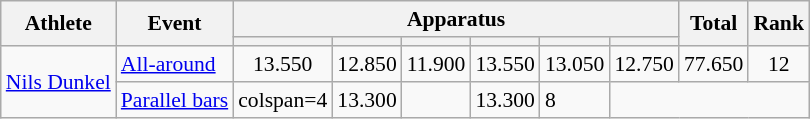<table class="wikitable" style="font-size:90%">
<tr>
<th rowspan=2>Athlete</th>
<th rowspan=2>Event</th>
<th colspan =6>Apparatus</th>
<th rowspan=2>Total</th>
<th rowspan=2>Rank</th>
</tr>
<tr style="font-size:95%">
<th></th>
<th></th>
<th></th>
<th></th>
<th></th>
<th></th>
</tr>
<tr align=center>
<td align=left rowspan=2><a href='#'>Nils Dunkel</a></td>
<td align=left><a href='#'>All-around</a></td>
<td>13.550</td>
<td>12.850</td>
<td>11.900</td>
<td>13.550</td>
<td>13.050</td>
<td>12.750</td>
<td>77.650</td>
<td>12</td>
</tr>
<tr>
<td align=left><a href='#'>Parallel bars</a></td>
<td>colspan=4 </td>
<td>13.300</td>
<td></td>
<td>13.300</td>
<td>8</td>
</tr>
</table>
